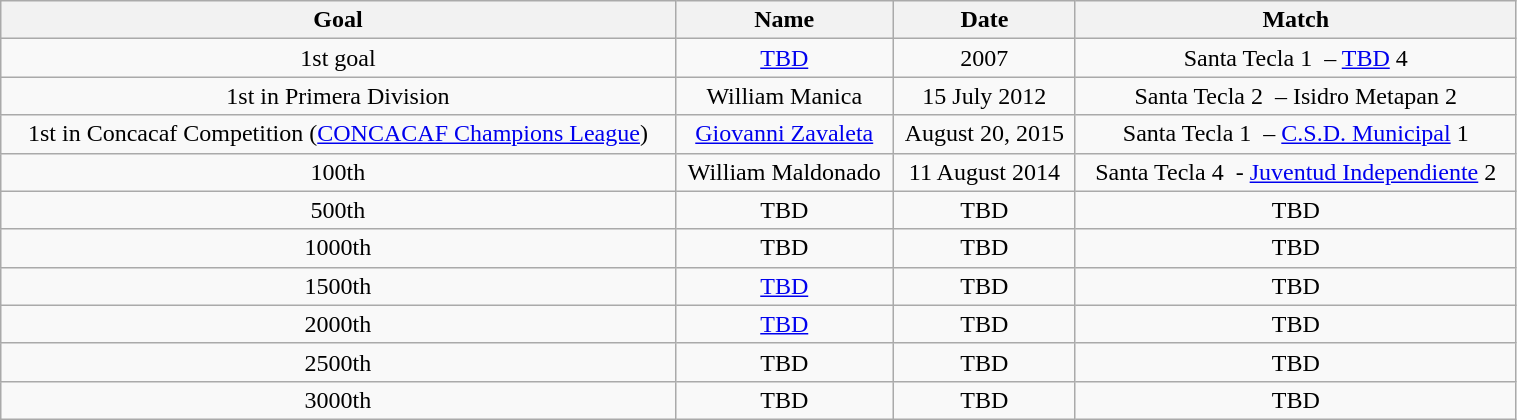<table class="wikitable unsortable" style="text-align:center; width:80%;">
<tr>
<th>Goal</th>
<th>Name</th>
<th>Date</th>
<th>Match</th>
</tr>
<tr>
<td>1st goal</td>
<td> <a href='#'>TBD</a></td>
<td>2007</td>
<td>Santa Tecla 1  – <a href='#'>TBD</a> 4</td>
</tr>
<tr>
<td>1st in Primera Division</td>
<td> William Manica</td>
<td>15 July 2012</td>
<td>Santa Tecla 2  – Isidro Metapan 2</td>
</tr>
<tr>
<td>1st in Concacaf Competition (<a href='#'>CONCACAF Champions League</a>)</td>
<td> <a href='#'>Giovanni Zavaleta</a></td>
<td>August 20, 2015</td>
<td>Santa Tecla 1  – <a href='#'>C.S.D. Municipal</a> 1</td>
</tr>
<tr>
<td>100th</td>
<td> William Maldonado</td>
<td>11 August 2014</td>
<td>Santa Tecla 4  - <a href='#'>Juventud Independiente</a> 2</td>
</tr>
<tr>
<td>500th</td>
<td> TBD</td>
<td>TBD</td>
<td>TBD</td>
</tr>
<tr>
<td>1000th</td>
<td> TBD</td>
<td>TBD</td>
<td>TBD</td>
</tr>
<tr>
<td>1500th</td>
<td> <a href='#'>TBD</a></td>
<td>TBD</td>
<td>TBD</td>
</tr>
<tr>
<td>2000th</td>
<td> <a href='#'>TBD</a></td>
<td>TBD</td>
<td>TBD</td>
</tr>
<tr>
<td>2500th</td>
<td> TBD</td>
<td>TBD</td>
<td>TBD</td>
</tr>
<tr>
<td>3000th</td>
<td> TBD</td>
<td>TBD</td>
<td>TBD</td>
</tr>
</table>
